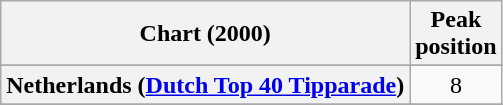<table class="wikitable sortable plainrowheaders" style="text-align:center">
<tr>
<th>Chart (2000)</th>
<th>Peak<br>position</th>
</tr>
<tr>
</tr>
<tr>
<th scope="row">Netherlands (<a href='#'>Dutch Top 40 Tipparade</a>)</th>
<td>8</td>
</tr>
<tr>
</tr>
<tr>
</tr>
<tr>
</tr>
</table>
